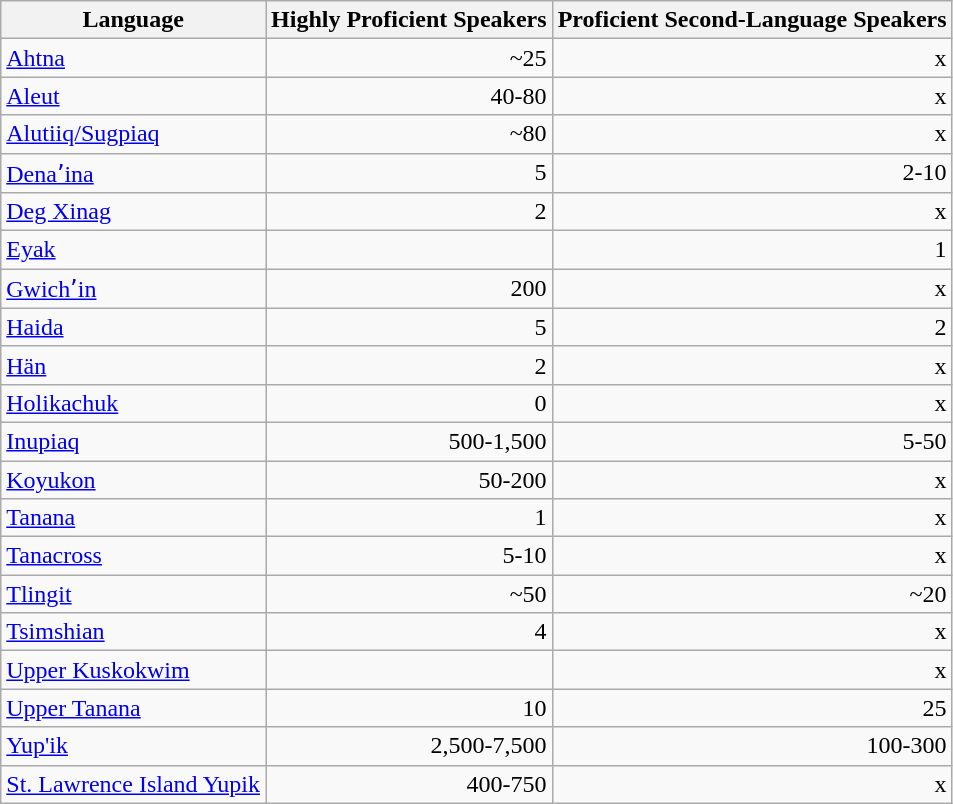<table class="wikitable sortable">
<tr>
<th>Language</th>
<th>Highly Proficient Speakers</th>
<th>Proficient Second-Language Speakers</th>
</tr>
<tr>
<td><a href='#'>Ahtna</a></td>
<td align="right">~25</td>
<td align="right">x</td>
</tr>
<tr>
<td><a href='#'>Aleut</a></td>
<td align="right">40-80</td>
<td align="right">x</td>
</tr>
<tr>
<td><a href='#'>Alutiiq/Sugpiaq</a></td>
<td align="right">~80</td>
<td align="right">x</td>
</tr>
<tr class="sortbottom">
<td><a href='#'>Denaʼina</a></td>
<td align="right">5</td>
<td align="right">2-10</td>
</tr>
<tr>
<td><a href='#'>Deg Xinag</a></td>
<td align="right">2</td>
<td align="right">x</td>
</tr>
<tr>
<td><a href='#'>Eyak</a></td>
<td align="right"></td>
<td align=right>1</td>
</tr>
<tr>
<td><a href='#'>Gwichʼin</a></td>
<td align="right">200</td>
<td align="right">x</td>
</tr>
<tr>
<td><a href='#'>Haida</a></td>
<td align="right">5</td>
<td align="right">2</td>
</tr>
<tr>
<td><a href='#'>Hän</a></td>
<td align="right">2</td>
<td align="right">x</td>
</tr>
<tr>
<td><a href='#'>Holikachuk</a></td>
<td align="right">0</td>
<td align="right">x</td>
</tr>
<tr>
<td><a href='#'>Inupiaq</a></td>
<td align="right">500-1,500</td>
<td align="right">5-50</td>
</tr>
<tr>
<td><a href='#'>Koyukon</a></td>
<td align="right">50-200</td>
<td align="right">x</td>
</tr>
<tr>
<td><a href='#'>Tanana</a></td>
<td align="right">1</td>
<td align="right">x</td>
</tr>
<tr>
<td><a href='#'>Tanacross</a></td>
<td align="right">5-10</td>
<td align="right">x</td>
</tr>
<tr>
<td><a href='#'>Tlingit</a></td>
<td align="right">~50</td>
<td align="right">~20</td>
</tr>
<tr>
<td><a href='#'>Tsimshian</a></td>
<td align="right">4</td>
<td align="right">x</td>
</tr>
<tr>
<td><a href='#'>Upper Kuskokwim</a></td>
<td align="right"></td>
<td align=right>x</td>
</tr>
<tr class="sortbottom">
<td><a href='#'>Upper Tanana</a></td>
<td align="right">10</td>
<td align="right">25</td>
</tr>
<tr>
<td><a href='#'>Yup'ik</a></td>
<td align="right">2,500-7,500</td>
<td align="right">100-300</td>
</tr>
<tr %>
<td><a href='#'>St. Lawrence Island Yupik</a></td>
<td align="right">400-750</td>
<td align="right">x</td>
</tr>
</table>
